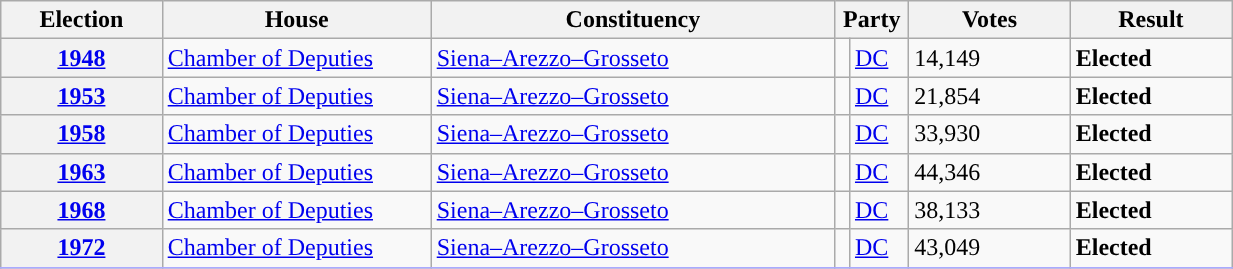<table class=wikitable style="width:65%; border:1px #AAAAFF solid">
<tr>
<th width=12%>Election</th>
<th width=20%>House</th>
<th width=30%>Constituency</th>
<th width=5% colspan="2">Party</th>
<th width=12%>Votes</th>
<th width=12%>Result</th>
</tr>
<tr>
<th><a href='#'>1948</a></th>
<td><a href='#'>Chamber of Deputies</a></td>
<td><a href='#'>Siena–Arezzo–Grosseto</a></td>
<td></td>
<td><a href='#'>DC</a></td>
<td>14,149</td>
<td> <strong>Elected</strong></td>
</tr>
<tr>
<th><a href='#'>1953</a></th>
<td><a href='#'>Chamber of Deputies</a></td>
<td><a href='#'>Siena–Arezzo–Grosseto</a></td>
<td></td>
<td><a href='#'>DC</a></td>
<td>21,854</td>
<td> <strong>Elected</strong></td>
</tr>
<tr>
<th><a href='#'>1958</a></th>
<td><a href='#'>Chamber of Deputies</a></td>
<td><a href='#'>Siena–Arezzo–Grosseto</a></td>
<td></td>
<td><a href='#'>DC</a></td>
<td>33,930</td>
<td> <strong>Elected</strong></td>
</tr>
<tr>
<th><a href='#'>1963</a></th>
<td><a href='#'>Chamber of Deputies</a></td>
<td><a href='#'>Siena–Arezzo–Grosseto</a></td>
<td></td>
<td><a href='#'>DC</a></td>
<td>44,346</td>
<td> <strong>Elected</strong></td>
</tr>
<tr>
<th><a href='#'>1968</a></th>
<td><a href='#'>Chamber of Deputies</a></td>
<td><a href='#'>Siena–Arezzo–Grosseto</a></td>
<td></td>
<td><a href='#'>DC</a></td>
<td>38,133</td>
<td> <strong>Elected</strong></td>
</tr>
<tr>
<th><a href='#'>1972</a></th>
<td><a href='#'>Chamber of Deputies</a></td>
<td><a href='#'>Siena–Arezzo–Grosseto</a></td>
<td></td>
<td><a href='#'>DC</a></td>
<td>43,049</td>
<td> <strong>Elected</strong></td>
</tr>
<tr>
</tr>
</table>
